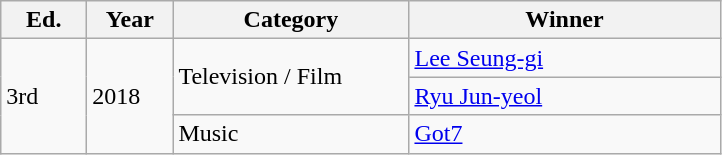<table class="wikitable">
<tr align=center>
<th style="width:50px">Ed.</th>
<th style="width:50px">Year</th>
<th style="width:150px">Category</th>
<th style="width:200px">Winner</th>
</tr>
<tr>
<td rowspan="3">3rd</td>
<td rowspan="3">2018</td>
<td rowspan="2">Television / Film</td>
<td><a href='#'>Lee Seung-gi</a></td>
</tr>
<tr>
<td><a href='#'>Ryu Jun-yeol</a></td>
</tr>
<tr>
<td>Music</td>
<td><a href='#'>Got7</a></td>
</tr>
</table>
